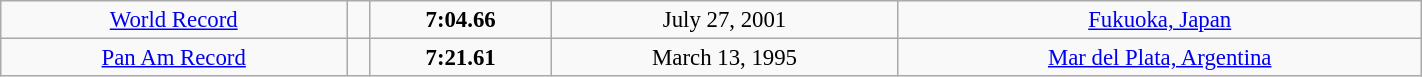<table class="wikitable" style=" text-align:center; font-size:95%;" width="75%">
<tr>
<td><a href='#'>World Record</a></td>
<td></td>
<td><strong>7:04.66 </strong></td>
<td>July 27, 2001</td>
<td> <a href='#'>Fukuoka, Japan</a></td>
</tr>
<tr>
<td><a href='#'>Pan Am Record</a></td>
<td></td>
<td><strong>7:21.61</strong></td>
<td>March 13, 1995</td>
<td> <a href='#'>Mar del Plata, Argentina</a></td>
</tr>
</table>
